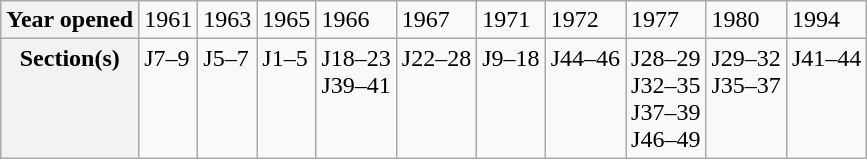<table class="wikitable">
<tr>
<th>Year opened</th>
<td>1961</td>
<td>1963</td>
<td>1965</td>
<td>1966</td>
<td>1967</td>
<td>1971</td>
<td>1972</td>
<td>1977</td>
<td>1980</td>
<td>1994</td>
</tr>
<tr valign="top">
<th>Section(s)</th>
<td>J7–9</td>
<td>J5–7</td>
<td>J1–5</td>
<td>J18–23<br>J39–41</td>
<td>J22–28</td>
<td>J9–18</td>
<td>J44–46</td>
<td>J28–29<br>J32–35<br>J37–39<br>J46–49</td>
<td>J29–32<br>J35–37</td>
<td>J41–44</td>
</tr>
</table>
